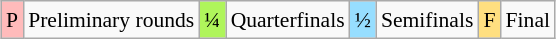<table class="wikitable" style="margin:0.5em auto; font-size:90%; line-height:1.25em;">
<tr>
<td bgcolor="#FFBBBB" align=center>P</td>
<td>Preliminary rounds</td>
<td bgcolor="#AFF55B" align=center>¼</td>
<td>Quarterfinals</td>
<td bgcolor="#97DEFF" align=center>½</td>
<td>Semifinals</td>
<td bgcolor="#FFDF80" align=center>F</td>
<td>Final</td>
</tr>
</table>
